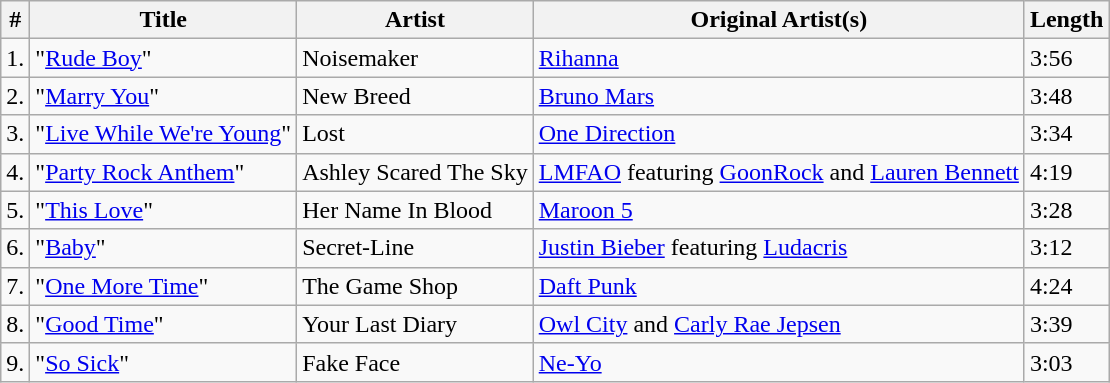<table class="wikitable" border="1">
<tr>
<th>#</th>
<th>Title</th>
<th>Artist</th>
<th>Original Artist(s)</th>
<th>Length</th>
</tr>
<tr>
<td>1.</td>
<td>"<a href='#'>Rude Boy</a>"</td>
<td>Noisemaker</td>
<td><a href='#'>Rihanna</a></td>
<td>3:56</td>
</tr>
<tr>
<td>2.</td>
<td>"<a href='#'>Marry You</a>"</td>
<td>New Breed</td>
<td><a href='#'>Bruno Mars</a></td>
<td>3:48</td>
</tr>
<tr>
<td>3.</td>
<td>"<a href='#'>Live While We're Young</a>"</td>
<td>Lost</td>
<td><a href='#'>One Direction</a></td>
<td>3:34</td>
</tr>
<tr>
<td>4.</td>
<td>"<a href='#'>Party Rock Anthem</a>"</td>
<td>Ashley Scared The Sky</td>
<td><a href='#'>LMFAO</a> featuring <a href='#'>GoonRock</a> and <a href='#'>Lauren Bennett</a></td>
<td>4:19</td>
</tr>
<tr>
<td>5.</td>
<td>"<a href='#'>This Love</a>"</td>
<td>Her Name In Blood</td>
<td><a href='#'>Maroon 5</a></td>
<td>3:28</td>
</tr>
<tr>
<td>6.</td>
<td>"<a href='#'>Baby</a>"</td>
<td>Secret-Line</td>
<td><a href='#'>Justin Bieber</a> featuring <a href='#'>Ludacris</a></td>
<td>3:12</td>
</tr>
<tr>
<td>7.</td>
<td>"<a href='#'>One More Time</a>"</td>
<td>The Game Shop</td>
<td><a href='#'>Daft Punk</a></td>
<td>4:24</td>
</tr>
<tr>
<td>8.</td>
<td>"<a href='#'>Good Time</a>"</td>
<td>Your Last Diary</td>
<td><a href='#'>Owl City</a> and <a href='#'>Carly Rae Jepsen</a></td>
<td>3:39</td>
</tr>
<tr>
<td>9.</td>
<td>"<a href='#'>So Sick</a>"</td>
<td>Fake Face</td>
<td><a href='#'>Ne-Yo</a></td>
<td>3:03</td>
</tr>
</table>
